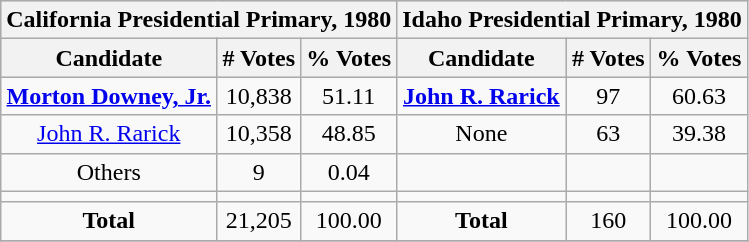<table class=wikitable style="text-align:center;">
<tr bgcolor=lightgrey>
<th colspan="3">California Presidential Primary, 1980 </th>
<th colspan="3">Idaho Presidential Primary, 1980 </th>
</tr>
<tr bgcolor=lightgrey>
<th>Candidate</th>
<th># Votes</th>
<th>% Votes</th>
<th>Candidate</th>
<th># Votes</th>
<th>% Votes</th>
</tr>
<tr>
<td><strong><a href='#'>Morton Downey, Jr.</a></strong></td>
<td>10,838</td>
<td>51.11</td>
<td><strong><a href='#'>John R. Rarick</a></strong></td>
<td>97</td>
<td>60.63</td>
</tr>
<tr>
<td><a href='#'>John R. Rarick</a></td>
<td>10,358</td>
<td>48.85</td>
<td>None</td>
<td>63</td>
<td>39.38</td>
</tr>
<tr>
<td>Others</td>
<td>9</td>
<td>0.04</td>
<td></td>
<td></td>
<td></td>
</tr>
<tr>
<td></td>
<td></td>
<td></td>
<td></td>
<td></td>
<td></td>
</tr>
<tr>
<td><strong>Total</strong></td>
<td>21,205</td>
<td>100.00</td>
<td><strong>Total</strong></td>
<td>160</td>
<td>100.00</td>
</tr>
<tr>
</tr>
</table>
